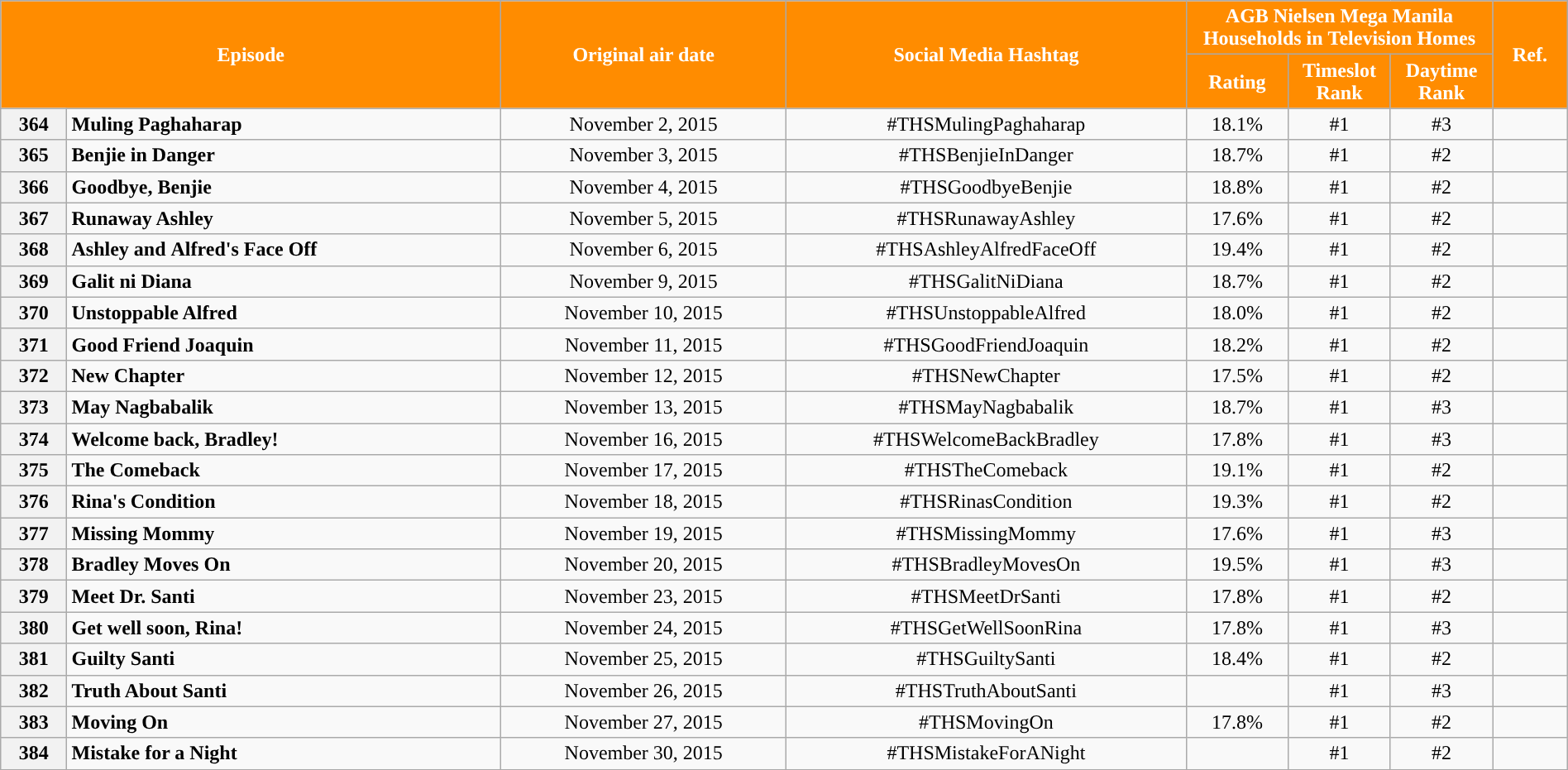<table class="wikitable" style="text-align:center; font-size:100%; line-height:18px;"  width="100%">
<tr>
<th colspan="2" rowspan="2" style="background-color:#FF8C00; color:#ffffff;">Episode</th>
<th style="background:#FF8C00; color:white" rowspan="2">Original air date</th>
<th style="background:#FF8C00; color:white" rowspan="2">Social Media Hashtag</th>
<th style="background-color:#FF8C00; color:#ffffff;" colspan="3">AGB Nielsen Mega Manila Households in Television Homes</th>
<th rowspan="2" style="background:#FF8C00; color:white">Ref.</th>
</tr>
<tr style="text-align: center style=">
<th style="background-color:#FF8C00; width:75px; color:#ffffff;">Rating</th>
<th style="background-color:#FF8C00; width:75px; color:#ffffff;">Timeslot Rank</th>
<th style="background-color:#FF8C00; width:75px; color:#ffffff;">Daytime Rank</th>
</tr>
<tr>
<th>364</th>
<td style="text-align: left;"><strong>Muling Paghaharap</strong></td>
<td>November 2, 2015</td>
<td>#THSMulingPaghaharap</td>
<td>18.1%</td>
<td>#1</td>
<td>#3</td>
<td></td>
</tr>
<tr>
<th>365</th>
<td style="text-align: left;"><strong>Benjie in Danger</strong></td>
<td>November 3, 2015</td>
<td>#THSBenjieInDanger</td>
<td>18.7%</td>
<td>#1</td>
<td>#2</td>
<td></td>
</tr>
<tr>
<th>366</th>
<td style="text-align: left;"><strong>Goodbye, Benjie</strong></td>
<td>November 4, 2015</td>
<td>#THSGoodbyeBenjie</td>
<td>18.8%</td>
<td>#1</td>
<td>#2</td>
<td></td>
</tr>
<tr>
<th>367</th>
<td style="text-align: left;"><strong>Runaway Ashley</strong></td>
<td>November 5, 2015</td>
<td>#THSRunawayAshley</td>
<td>17.6%</td>
<td>#1</td>
<td>#2</td>
<td></td>
</tr>
<tr>
<th>368</th>
<td style="text-align: left;"><strong>Ashley and Alfred's Face Off</strong></td>
<td>November 6, 2015</td>
<td>#THSAshleyAlfredFaceOff</td>
<td>19.4%</td>
<td>#1</td>
<td>#2</td>
<td></td>
</tr>
<tr>
<th>369</th>
<td style="text-align: left;"><strong>Galit ni Diana</strong></td>
<td>November 9, 2015</td>
<td>#THSGalitNiDiana</td>
<td>18.7%</td>
<td>#1</td>
<td>#2</td>
<td></td>
</tr>
<tr>
<th>370</th>
<td style="text-align: left;"><strong>Unstoppable Alfred</strong></td>
<td>November 10, 2015</td>
<td>#THSUnstoppableAlfred</td>
<td>18.0%</td>
<td>#1</td>
<td>#2</td>
<td></td>
</tr>
<tr>
<th>371</th>
<td style="text-align: left;"><strong>Good Friend Joaquin</strong></td>
<td>November 11, 2015</td>
<td>#THSGoodFriendJoaquin</td>
<td>18.2%</td>
<td>#1</td>
<td>#2</td>
<td></td>
</tr>
<tr>
<th>372</th>
<td style="text-align: left;"><strong>New Chapter</strong></td>
<td>November 12, 2015</td>
<td>#THSNewChapter</td>
<td>17.5%</td>
<td>#1</td>
<td>#2</td>
<td></td>
</tr>
<tr>
<th>373</th>
<td style="text-align: left;"><strong>May Nagbabalik</strong></td>
<td>November 13, 2015</td>
<td>#THSMayNagbabalik</td>
<td>18.7%</td>
<td>#1</td>
<td>#3</td>
<td></td>
</tr>
<tr>
<th>374</th>
<td style="text-align: left;"><strong>Welcome back, Bradley!</strong></td>
<td>November 16, 2015</td>
<td>#THSWelcomeBackBradley</td>
<td>17.8%</td>
<td>#1</td>
<td>#3</td>
<td></td>
</tr>
<tr>
<th>375</th>
<td style="text-align: left;"><strong>The Comeback</strong></td>
<td>November 17, 2015</td>
<td>#THSTheComeback</td>
<td>19.1%</td>
<td>#1</td>
<td>#2</td>
<td></td>
</tr>
<tr>
<th>376</th>
<td style="text-align: left;"><strong>Rina's Condition</strong></td>
<td>November 18, 2015</td>
<td>#THSRinasCondition</td>
<td>19.3%</td>
<td>#1</td>
<td>#2</td>
<td></td>
</tr>
<tr>
<th>377</th>
<td style="text-align: left;"><strong>Missing Mommy</strong></td>
<td>November 19, 2015</td>
<td>#THSMissingMommy</td>
<td>17.6%</td>
<td>#1</td>
<td>#3</td>
<td></td>
</tr>
<tr>
<th>378</th>
<td style="text-align: left;"><strong>Bradley Moves On</strong></td>
<td>November 20, 2015</td>
<td>#THSBradleyMovesOn</td>
<td>19.5%</td>
<td>#1</td>
<td>#3</td>
<td></td>
</tr>
<tr>
<th>379</th>
<td style="text-align: left;"><strong>Meet Dr. Santi</strong></td>
<td>November 23, 2015</td>
<td>#THSMeetDrSanti</td>
<td>17.8%</td>
<td>#1</td>
<td>#2</td>
<td></td>
</tr>
<tr>
<th>380</th>
<td style="text-align: left;"><strong>Get well soon, Rina!</strong></td>
<td>November 24, 2015</td>
<td>#THSGetWellSoonRina</td>
<td>17.8%</td>
<td>#1</td>
<td>#3</td>
<td></td>
</tr>
<tr>
<th>381</th>
<td style="text-align: left;"><strong>Guilty Santi</strong></td>
<td>November 25, 2015</td>
<td>#THSGuiltySanti</td>
<td>18.4%</td>
<td>#1</td>
<td>#2</td>
<td></td>
</tr>
<tr>
<th>382</th>
<td style="text-align: left;"><strong>Truth About Santi</strong></td>
<td>November 26, 2015</td>
<td>#THSTruthAboutSanti</td>
<td></td>
<td>#1</td>
<td>#3</td>
<td></td>
</tr>
<tr>
<th>383</th>
<td style="text-align: left;"><strong>Moving On</strong></td>
<td>November 27, 2015</td>
<td>#THSMovingOn</td>
<td>17.8%</td>
<td>#1</td>
<td>#2</td>
<td></td>
</tr>
<tr>
<th>384</th>
<td style="text-align: left;"><strong>Mistake for a Night</strong></td>
<td>November 30, 2015</td>
<td>#THSMistakeForANight</td>
<td></td>
<td>#1</td>
<td>#2</td>
<td></td>
</tr>
<tr>
</tr>
</table>
